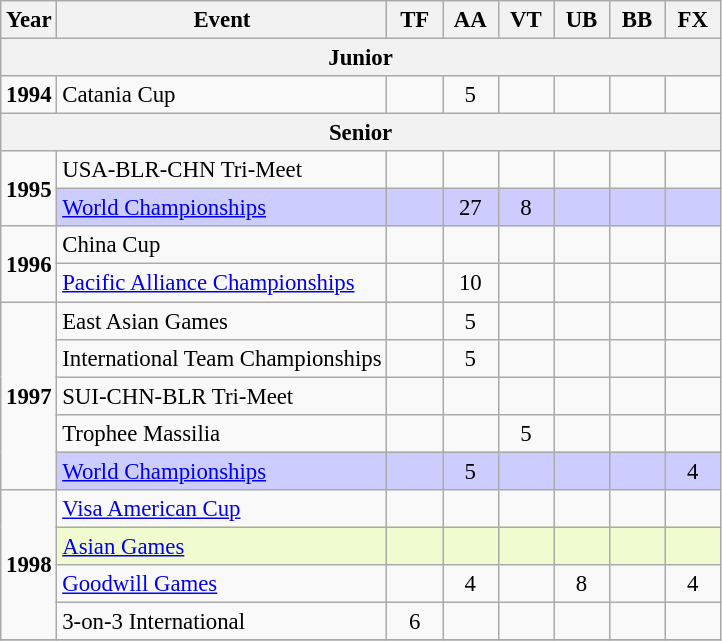<table class="wikitable" style="text-align:center; font-size:95%;">
<tr>
<th align="center">Year</th>
<th align="center">Event</th>
<th style="width:30px;">TF</th>
<th style="width:30px;">AA</th>
<th style="width:30px;">VT</th>
<th style="width:30px;">UB</th>
<th style="width:30px;">BB</th>
<th style="width:30px;">FX</th>
</tr>
<tr>
<th colspan="8"><strong>Junior</strong></th>
</tr>
<tr>
<td rowspan="1"><strong>1994</strong></td>
<td align=left>Catania Cup</td>
<td></td>
<td>5</td>
<td></td>
<td></td>
<td></td>
<td></td>
</tr>
<tr>
<th colspan="8"><strong>Senior</strong></th>
</tr>
<tr>
<td rowspan="2"><strong>1995</strong></td>
<td align=left>USA-BLR-CHN Tri-Meet</td>
<td></td>
<td></td>
<td></td>
<td></td>
<td></td>
<td></td>
</tr>
<tr bgcolor=#CCCCFF>
<td align=left><a href='#'>World Championships</a></td>
<td></td>
<td>27</td>
<td>8</td>
<td></td>
<td></td>
<td></td>
</tr>
<tr>
<td rowspan="2"><strong>1996</strong></td>
<td align=left>China Cup</td>
<td></td>
<td></td>
<td></td>
<td></td>
<td></td>
<td></td>
</tr>
<tr>
<td align=left><a href='#'>Pacific Alliance Championships</a></td>
<td></td>
<td>10</td>
<td></td>
<td></td>
<td></td>
<td></td>
</tr>
<tr>
<td rowspan="5"><strong>1997</strong></td>
<td align=left>East Asian Games</td>
<td></td>
<td>5</td>
<td></td>
<td></td>
<td></td>
<td></td>
</tr>
<tr>
<td align=left>International Team Championships</td>
<td></td>
<td>5</td>
<td></td>
<td></td>
<td></td>
<td></td>
</tr>
<tr>
<td align=left>SUI-CHN-BLR Tri-Meet</td>
<td></td>
<td></td>
<td></td>
<td></td>
<td></td>
<td></td>
</tr>
<tr>
<td align=left>Trophee Massilia</td>
<td></td>
<td></td>
<td>5</td>
<td></td>
<td></td>
<td></td>
</tr>
<tr bgcolor=#CCCCFF>
<td align=left><a href='#'>World Championships</a></td>
<td></td>
<td>5</td>
<td></td>
<td></td>
<td></td>
<td>4</td>
</tr>
<tr>
<td rowspan="4"><strong>1998</strong></td>
<td align=left><a href='#'>Visa American Cup</a></td>
<td></td>
<td></td>
<td></td>
<td></td>
<td></td>
<td></td>
</tr>
<tr bgcolor=#F0FCCF>
<td align=left><a href='#'>Asian Games</a></td>
<td></td>
<td></td>
<td></td>
<td></td>
<td></td>
<td></td>
</tr>
<tr>
<td align=left><a href='#'>Goodwill Games</a></td>
<td></td>
<td>4</td>
<td></td>
<td>8</td>
<td></td>
<td>4</td>
</tr>
<tr>
<td align=left>3-on-3 International</td>
<td>6</td>
<td></td>
<td></td>
<td></td>
<td></td>
<td></td>
</tr>
<tr>
</tr>
</table>
